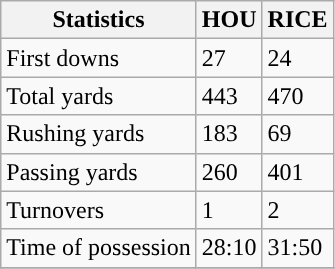<table class="wikitable" style="float: left;">
<tr>
<th>Statistics</th>
<th>HOU</th>
<th>RICE</th>
</tr>
<tr>
<td>First downs</td>
<td>27</td>
<td>24</td>
</tr>
<tr>
<td>Total yards</td>
<td>443</td>
<td>470</td>
</tr>
<tr>
<td>Rushing yards</td>
<td>183</td>
<td>69</td>
</tr>
<tr>
<td>Passing yards</td>
<td>260</td>
<td>401</td>
</tr>
<tr>
<td>Turnovers</td>
<td>1</td>
<td>2</td>
</tr>
<tr>
<td>Time of possession</td>
<td>28:10</td>
<td>31:50</td>
</tr>
<tr>
</tr>
</table>
